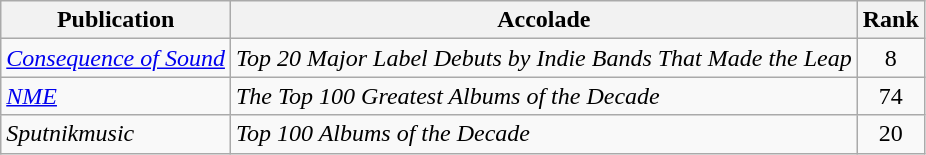<table class="wikitable">
<tr>
<th>Publication</th>
<th>Accolade</th>
<th>Rank</th>
</tr>
<tr>
<td><a href='#'><em>Consequence of Sound</em></a></td>
<td><em>Top 20 Major Label Debuts by Indie Bands That Made the Leap</em></td>
<td style="text-align:center;">8</td>
</tr>
<tr>
<td><em><a href='#'>NME</a></em></td>
<td><em>The Top 100 Greatest Albums of the Decade</em></td>
<td style="text-align:center;">74</td>
</tr>
<tr>
<td><em>Sputnikmusic</em></td>
<td><em>Top 100 Albums of the Decade</em></td>
<td style="text-align:center;">20</td>
</tr>
</table>
